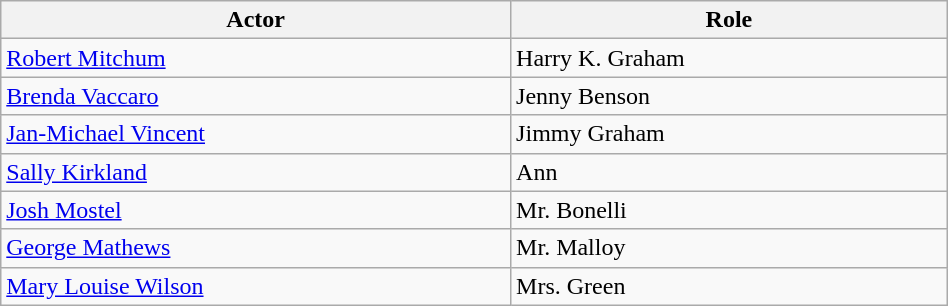<table class="wikitable" style="width:50%;">
<tr ">
<th>Actor</th>
<th>Role</th>
</tr>
<tr>
<td><a href='#'>Robert Mitchum</a></td>
<td>Harry K. Graham</td>
</tr>
<tr>
<td><a href='#'>Brenda Vaccaro</a></td>
<td>Jenny Benson</td>
</tr>
<tr>
<td><a href='#'>Jan-Michael Vincent</a></td>
<td>Jimmy Graham</td>
</tr>
<tr>
<td><a href='#'>Sally Kirkland</a></td>
<td>Ann</td>
</tr>
<tr>
<td><a href='#'>Josh Mostel</a></td>
<td>Mr. Bonelli</td>
</tr>
<tr>
<td><a href='#'>George Mathews</a></td>
<td>Mr. Malloy</td>
</tr>
<tr>
<td><a href='#'>Mary Louise Wilson</a></td>
<td>Mrs. Green</td>
</tr>
</table>
